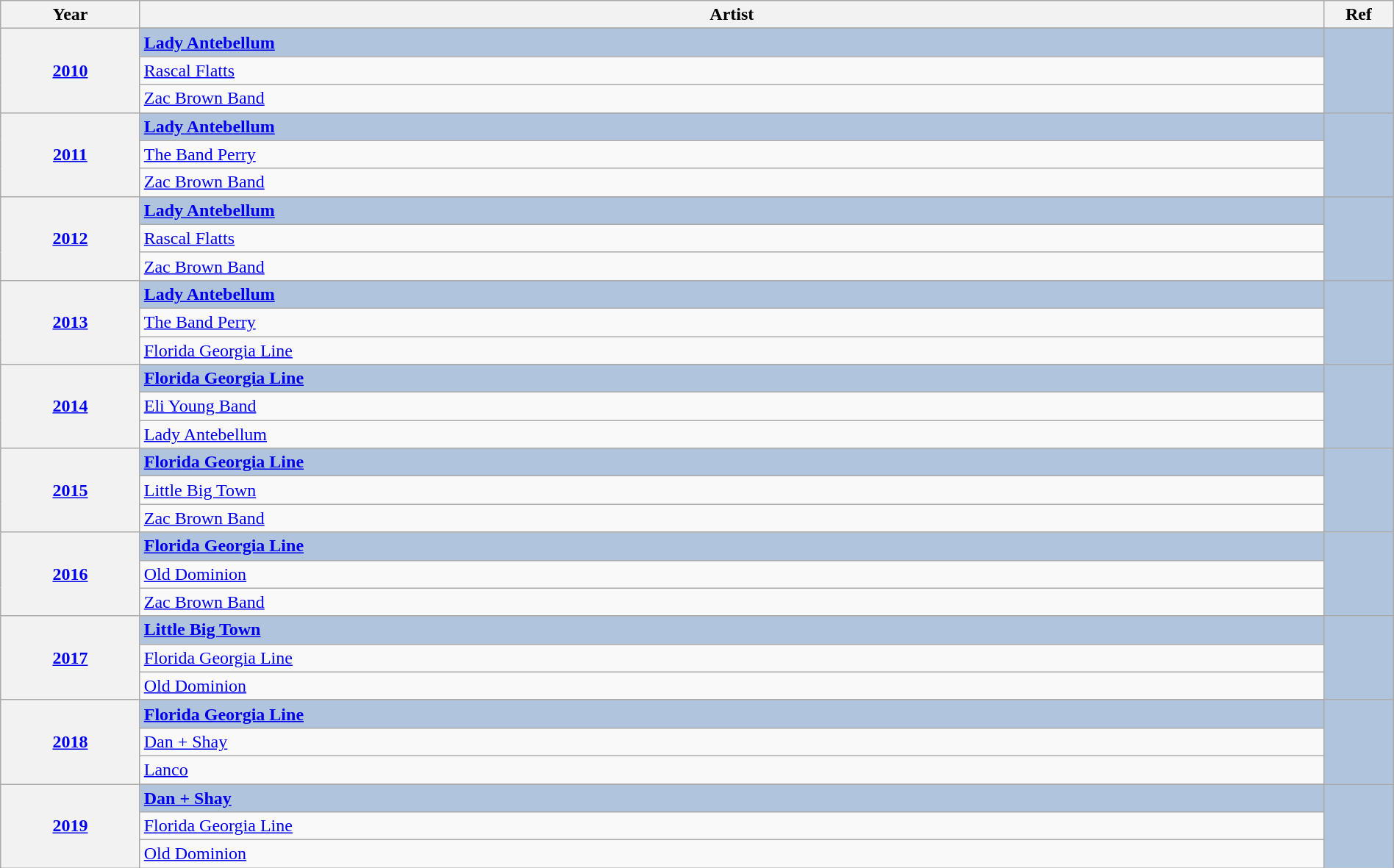<table class="wikitable" width="100%">
<tr>
<th width="10%">Year</th>
<th width="85%">Artist</th>
<th width="5%">Ref</th>
</tr>
<tr>
<th rowspan="4" align="center"><a href='#'>2010<br></a></th>
</tr>
<tr style="background:#B0C4DE">
<td><strong><a href='#'>Lady Antebellum</a></strong></td>
<td rowspan="4" align="center"></td>
</tr>
<tr>
<td><a href='#'>Rascal Flatts</a></td>
</tr>
<tr>
<td><a href='#'>Zac Brown Band</a></td>
</tr>
<tr>
<th rowspan="4" align="center"><a href='#'>2011<br></a></th>
</tr>
<tr style="background:#B0C4DE">
<td><strong><a href='#'>Lady Antebellum</a></strong></td>
<td rowspan="4" align="center"></td>
</tr>
<tr>
<td><a href='#'>The Band Perry</a></td>
</tr>
<tr>
<td><a href='#'>Zac Brown Band</a></td>
</tr>
<tr>
<th rowspan="4" align="center"><a href='#'>2012<br></a></th>
</tr>
<tr style="background:#B0C4DE">
<td><strong><a href='#'>Lady Antebellum</a></strong></td>
<td rowspan="4" align="center"></td>
</tr>
<tr>
<td><a href='#'>Rascal Flatts</a></td>
</tr>
<tr>
<td><a href='#'>Zac Brown Band</a></td>
</tr>
<tr>
<th rowspan="4" align="center"><a href='#'>2013<br></a></th>
</tr>
<tr style="background:#B0C4DE">
<td><strong><a href='#'>Lady Antebellum</a></strong></td>
<td rowspan="4" align="center"></td>
</tr>
<tr>
<td><a href='#'>The Band Perry</a></td>
</tr>
<tr>
<td><a href='#'>Florida Georgia Line</a></td>
</tr>
<tr>
<th rowspan="4" align="center"><a href='#'>2014<br></a></th>
</tr>
<tr style="background:#B0C4DE">
<td><strong><a href='#'>Florida Georgia Line</a></strong></td>
<td rowspan="4" align="center"></td>
</tr>
<tr>
<td><a href='#'>Eli Young Band</a></td>
</tr>
<tr>
<td><a href='#'>Lady Antebellum</a></td>
</tr>
<tr>
<th rowspan="4" align="center"><a href='#'>2015<br></a></th>
</tr>
<tr style="background:#B0C4DE">
<td><strong><a href='#'>Florida Georgia Line</a></strong></td>
<td rowspan="4" align="center"></td>
</tr>
<tr>
<td><a href='#'>Little Big Town</a></td>
</tr>
<tr>
<td><a href='#'>Zac Brown Band</a></td>
</tr>
<tr>
<th rowspan="4" align="center"><a href='#'>2016<br></a></th>
</tr>
<tr style="background:#B0C4DE">
<td><strong><a href='#'>Florida Georgia Line</a></strong></td>
<td rowspan="4" align="center"></td>
</tr>
<tr>
<td><a href='#'>Old Dominion</a></td>
</tr>
<tr>
<td><a href='#'>Zac Brown Band</a></td>
</tr>
<tr>
<th rowspan="4" align="center"><a href='#'>2017<br></a></th>
</tr>
<tr style="background:#B0C4DE">
<td><strong><a href='#'>Little Big Town</a></strong></td>
<td rowspan="4" align="center"></td>
</tr>
<tr>
<td><a href='#'>Florida Georgia Line</a></td>
</tr>
<tr>
<td><a href='#'>Old Dominion</a></td>
</tr>
<tr>
<th rowspan="4" align="center"><a href='#'>2018<br></a></th>
</tr>
<tr style="background:#B0C4DE">
<td><strong><a href='#'>Florida Georgia Line</a></strong></td>
<td rowspan="4" align="center"></td>
</tr>
<tr>
<td><a href='#'>Dan + Shay</a></td>
</tr>
<tr>
<td><a href='#'>Lanco</a></td>
</tr>
<tr>
<th rowspan="4" align="center"><a href='#'>2019<br></a></th>
</tr>
<tr style="background:#B0C4DE">
<td><strong><a href='#'>Dan + Shay</a></strong></td>
<td rowspan="4" align="center"></td>
</tr>
<tr>
<td><a href='#'>Florida Georgia Line</a></td>
</tr>
<tr>
<td><a href='#'>Old Dominion</a></td>
</tr>
</table>
